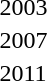<table>
<tr>
<td>2003</td>
<td></td>
<td></td>
<td></td>
</tr>
<tr>
<td rowspan=2>2007</td>
<td rowspan=2></td>
<td rowspan=2></td>
<td></td>
</tr>
<tr>
<td></td>
</tr>
<tr>
<td rowspan=2>2011<br></td>
<td rowspan=2></td>
<td rowspan=2></td>
<td></td>
</tr>
<tr>
<td></td>
</tr>
</table>
